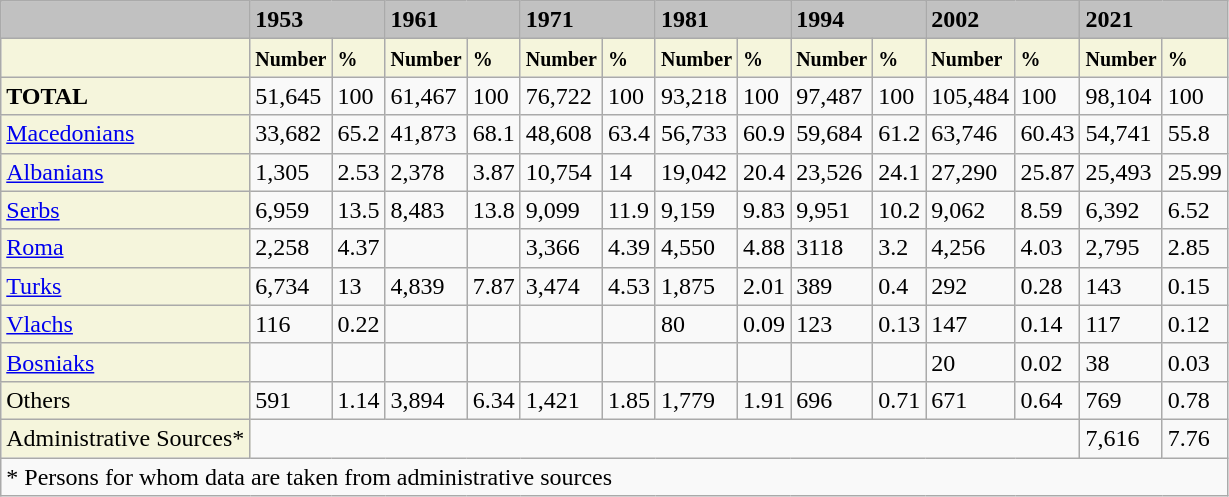<table class="wikitable">
<tr>
<td style="background:#c1c1c1;"></td>
<td colspan="2" style="background:#c1c1c1;"><strong>1953</strong></td>
<td colspan="2" style="background:#c1c1c1;"><strong>1961</strong></td>
<td colspan="2" style="background:#c1c1c1;"><strong>1971</strong></td>
<td colspan="2" style="background:#c1c1c1;"><strong>1981</strong></td>
<td colspan="2" style="background:#c1c1c1;"><strong>1994</strong></td>
<td colspan="2" style="background:#c1c1c1;"><strong>2002</strong></td>
<td colspan="2" style="background:#c1c1c1;"><strong>2021</strong></td>
</tr>
<tr>
<td style="background:#F5F5DC;"></td>
<td style="background:#F5F5DC;"><small><strong>Number</strong></small></td>
<td style="background:#F5F5DC;"><small><strong>%</strong></small></td>
<td style="background:#F5F5DC;"><small><strong>Number</strong></small></td>
<td style="background:#F5F5DC;"><small><strong>%</strong></small></td>
<td style="background:#F5F5DC;"><small><strong>Number</strong></small></td>
<td style="background:#F5F5DC;"><small><strong>%</strong></small></td>
<td style="background:#F5F5DC;"><small><strong>Number</strong></small></td>
<td style="background:#F5F5DC;"><small><strong>%</strong></small></td>
<td style="background:#F5F5DC;"><small><strong>Number</strong></small></td>
<td style="background:#F5F5DC;"><small><strong>%</strong></small></td>
<td style="background:#F5F5DC;"><small><strong>Number</strong></small></td>
<td style="background:#F5F5DC;"><small><strong>%</strong></small></td>
<td style="background:#F5F5DC;"><small><strong>Number</strong></small></td>
<td style="background:#F5F5DC;"><small><strong>%</strong></small></td>
</tr>
<tr>
<td style="background:#F5F5DC;"><strong>TOTAL</strong></td>
<td>51,645</td>
<td>100</td>
<td>61,467</td>
<td>100</td>
<td>76,722</td>
<td>100</td>
<td>93,218</td>
<td>100</td>
<td>97,487</td>
<td>100</td>
<td>105,484</td>
<td>100</td>
<td>98,104</td>
<td>100</td>
</tr>
<tr>
<td style="background:#F5F5DC;"><a href='#'>Macedonians</a></td>
<td>33,682</td>
<td>65.2</td>
<td>41,873</td>
<td>68.1</td>
<td>48,608</td>
<td>63.4</td>
<td>56,733</td>
<td>60.9</td>
<td>59,684</td>
<td>61.2</td>
<td>63,746</td>
<td>60.43</td>
<td>54,741</td>
<td>55.8</td>
</tr>
<tr>
<td style="background:#F5F5DC;"><a href='#'>Albanians</a></td>
<td>1,305</td>
<td>2.53</td>
<td>2,378</td>
<td>3.87</td>
<td>10,754</td>
<td>14</td>
<td>19,042</td>
<td>20.4</td>
<td>23,526</td>
<td>24.1</td>
<td>27,290</td>
<td>25.87</td>
<td>25,493</td>
<td>25.99</td>
</tr>
<tr>
<td style="background:#F5F5DC;"><a href='#'>Serbs</a></td>
<td>6,959</td>
<td>13.5</td>
<td>8,483</td>
<td>13.8</td>
<td>9,099</td>
<td>11.9</td>
<td>9,159</td>
<td>9.83</td>
<td>9,951</td>
<td>10.2</td>
<td>9,062</td>
<td>8.59</td>
<td>6,392</td>
<td>6.52</td>
</tr>
<tr>
<td style="background:#F5F5DC;"><a href='#'>Roma</a></td>
<td>2,258</td>
<td>4.37</td>
<td></td>
<td></td>
<td>3,366</td>
<td>4.39</td>
<td>4,550</td>
<td>4.88</td>
<td>3118</td>
<td>3.2</td>
<td>4,256</td>
<td>4.03</td>
<td>2,795</td>
<td>2.85</td>
</tr>
<tr>
<td style="background:#F5F5DC;"><a href='#'>Turks</a></td>
<td>6,734</td>
<td>13</td>
<td>4,839</td>
<td>7.87</td>
<td>3,474</td>
<td>4.53</td>
<td>1,875</td>
<td>2.01</td>
<td>389</td>
<td>0.4</td>
<td>292</td>
<td>0.28</td>
<td>143</td>
<td>0.15</td>
</tr>
<tr>
<td style="background:#F5F5DC;"><a href='#'>Vlachs</a></td>
<td>116</td>
<td>0.22</td>
<td></td>
<td></td>
<td></td>
<td></td>
<td>80</td>
<td>0.09</td>
<td>123</td>
<td>0.13</td>
<td>147</td>
<td>0.14</td>
<td>117</td>
<td>0.12</td>
</tr>
<tr>
<td style="background:#F5F5DC;"><a href='#'>Bosniaks</a></td>
<td></td>
<td></td>
<td></td>
<td></td>
<td></td>
<td></td>
<td></td>
<td></td>
<td></td>
<td></td>
<td>20</td>
<td>0.02</td>
<td>38</td>
<td>0.03</td>
</tr>
<tr>
<td style="background:#F5F5DC;">Others</td>
<td>591</td>
<td>1.14</td>
<td>3,894</td>
<td>6.34</td>
<td>1,421</td>
<td>1.85</td>
<td>1,779</td>
<td>1.91</td>
<td>696</td>
<td>0.71</td>
<td>671</td>
<td>0.64</td>
<td>769</td>
<td>0.78</td>
</tr>
<tr>
<td style="background:#F5F5DC;">Administrative Sources*</td>
<td colspan="12"></td>
<td>7,616</td>
<td>7.76</td>
</tr>
<tr>
<td colspan="15">* Persons for whom data are taken from administrative sources</td>
</tr>
</table>
